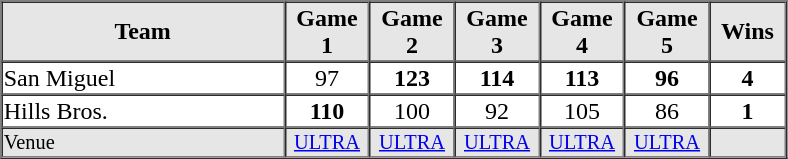<table border="1" cellspacing="0"  style="width:525px; margin:auto;">
<tr style="text-align:center; background:#e6e6e6;">
<th style="text-align:center; width:30%;">Team</th>
<th width=8%>Game 1</th>
<th width=8%>Game 2</th>
<th width=8%>Game 3</th>
<th width=8%>Game 4</th>
<th width=8%>Game 5</th>
<th width=8%>Wins</th>
</tr>
<tr style="text-align:center;">
<td align=left>San Miguel</td>
<td>97</td>
<td><strong>123</strong></td>
<td><strong>114</strong></td>
<td><strong>113</strong></td>
<td><strong>96</strong></td>
<td><strong>4</strong></td>
</tr>
<tr style="text-align:center;">
<td align=left>Hills Bros.</td>
<td><strong>110</strong></td>
<td>100</td>
<td>92</td>
<td>105</td>
<td>86</td>
<td><strong>1</strong></td>
</tr>
<tr style="text-align:center; font-size:85%; background:#e6e6e6;">
<td align=left>Venue</td>
<td><a href='#'>ULTRA</a></td>
<td><a href='#'>ULTRA</a></td>
<td><a href='#'>ULTRA</a></td>
<td><a href='#'>ULTRA</a></td>
<td><a href='#'>ULTRA</a></td>
<td></td>
</tr>
</table>
